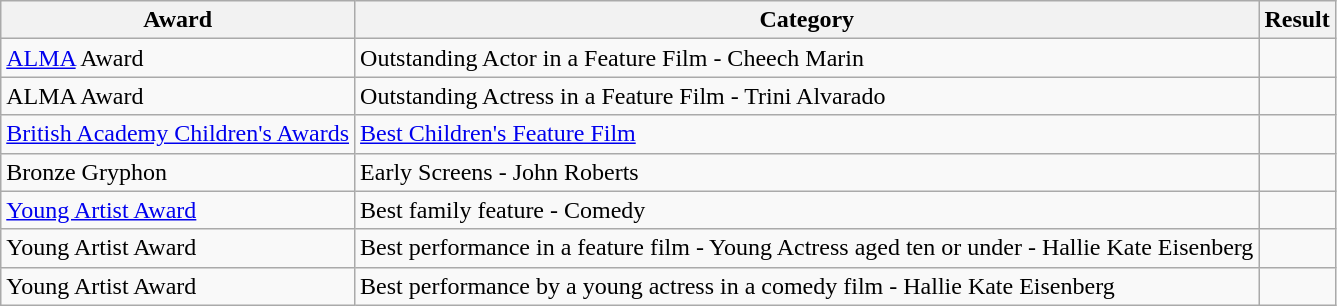<table class="wikitable">
<tr>
<th>Award</th>
<th>Category</th>
<th>Result</th>
</tr>
<tr>
<td><a href='#'>ALMA</a> Award</td>
<td>Outstanding Actor in a Feature Film - Cheech Marin</td>
<td></td>
</tr>
<tr>
<td>ALMA Award</td>
<td>Outstanding Actress in a Feature Film - Trini Alvarado</td>
<td></td>
</tr>
<tr>
<td><a href='#'>British Academy Children's Awards</a></td>
<td><a href='#'>Best Children's Feature Film</a></td>
<td></td>
</tr>
<tr>
<td>Bronze Gryphon</td>
<td>Early Screens - John Roberts</td>
<td></td>
</tr>
<tr>
<td><a href='#'>Young Artist Award</a></td>
<td>Best family feature - Comedy</td>
<td></td>
</tr>
<tr>
<td>Young Artist Award</td>
<td>Best performance in a feature film - Young Actress aged ten or under - Hallie Kate Eisenberg</td>
<td></td>
</tr>
<tr>
<td>Young Artist Award</td>
<td>Best performance by a young actress in a comedy film - Hallie Kate Eisenberg</td>
<td></td>
</tr>
</table>
